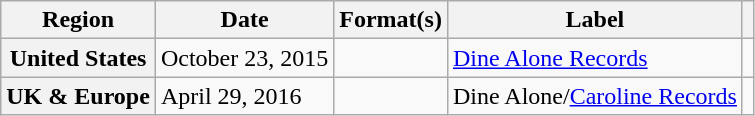<table class="wikitable plainrowheaders">
<tr>
<th scope="col">Region</th>
<th scope="col">Date</th>
<th scope="col">Format(s)</th>
<th scope="col">Label</th>
<th scope="col"></th>
</tr>
<tr>
<th scope="row">United States</th>
<td>October 23, 2015</td>
<td></td>
<td><a href='#'>Dine Alone Records</a></td>
<td style="text-align:center;"></td>
</tr>
<tr>
<th scope="row">UK & Europe</th>
<td>April 29, 2016</td>
<td></td>
<td>Dine Alone/<a href='#'>Caroline Records</a></td>
<td style="text-align:center;"></td>
</tr>
</table>
